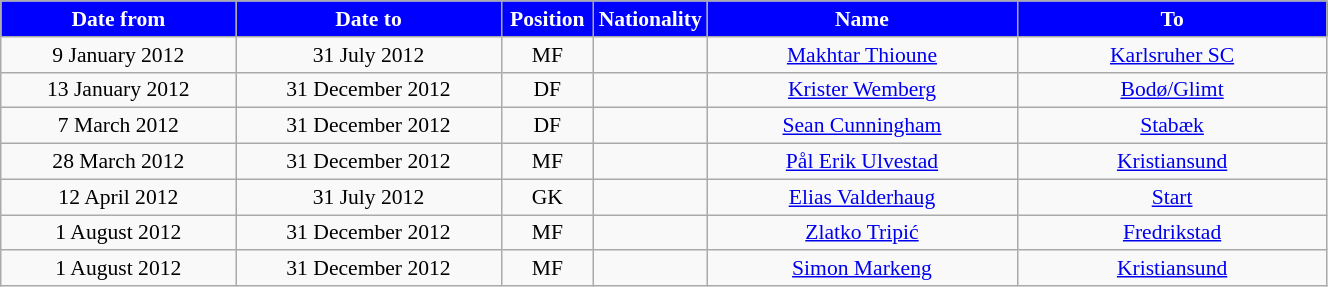<table class="wikitable"  style="text-align:center; font-size:90%; ">
<tr>
<th style="background:#00f; color:white; width:150px;">Date from</th>
<th style="background:#00f; color:white; width:170px;">Date to</th>
<th style="background:#00f; color:white; width:55px;">Position</th>
<th style="background:#00f; color:white; width:55px;">Nationality</th>
<th style="background:#00f; color:white; width:200px;">Name</th>
<th style="background:#00f; color:white; width:200px;">To</th>
</tr>
<tr>
<td>9 January 2012</td>
<td>31 July 2012</td>
<td>MF</td>
<td></td>
<td><a href='#'>Makhtar Thioune</a></td>
<td> <a href='#'>Karlsruher SC</a></td>
</tr>
<tr>
<td>13 January 2012</td>
<td>31 December 2012</td>
<td>DF</td>
<td></td>
<td><a href='#'>Krister Wemberg</a></td>
<td> <a href='#'>Bodø/Glimt</a></td>
</tr>
<tr>
<td>7 March 2012</td>
<td>31 December 2012</td>
<td>DF</td>
<td></td>
<td><a href='#'>Sean Cunningham</a></td>
<td> <a href='#'>Stabæk</a></td>
</tr>
<tr>
<td>28 March 2012</td>
<td>31 December 2012</td>
<td>MF</td>
<td></td>
<td><a href='#'>Pål Erik Ulvestad</a></td>
<td> <a href='#'>Kristiansund</a></td>
</tr>
<tr>
<td>12 April 2012</td>
<td>31 July 2012</td>
<td>GK</td>
<td></td>
<td><a href='#'>Elias Valderhaug</a></td>
<td> <a href='#'>Start</a></td>
</tr>
<tr>
<td>1 August 2012</td>
<td>31 December 2012</td>
<td>MF</td>
<td></td>
<td><a href='#'>Zlatko Tripić</a></td>
<td> <a href='#'>Fredrikstad</a></td>
</tr>
<tr>
<td>1 August 2012</td>
<td>31 December 2012</td>
<td>MF</td>
<td></td>
<td><a href='#'>Simon Markeng</a></td>
<td> <a href='#'>Kristiansund</a></td>
</tr>
</table>
